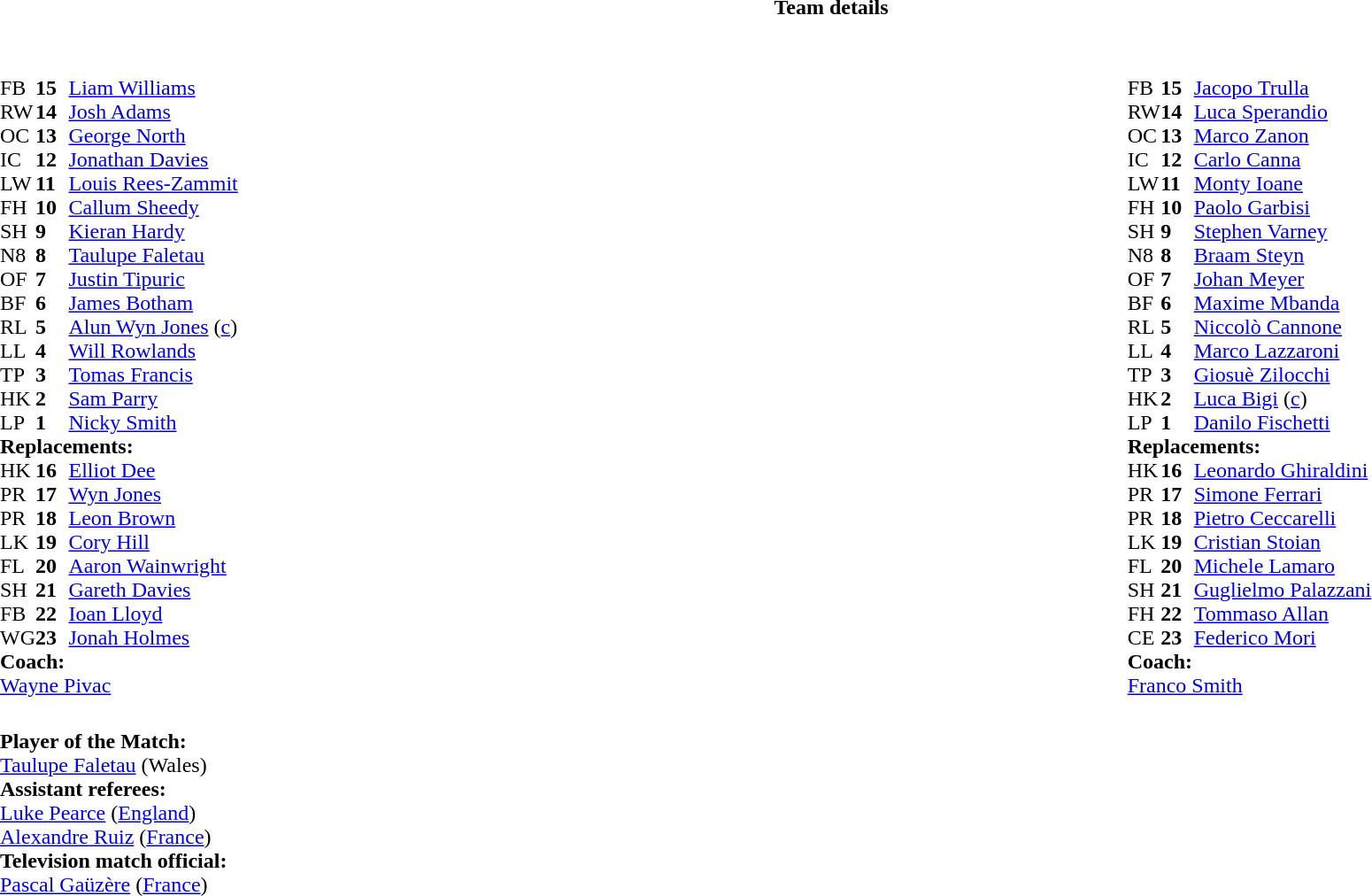<table border="0" style="width:100%" class="collapsible collapsed">
<tr>
<th>Team details</th>
</tr>
<tr>
<td><br><table style="width:100%">
<tr>
<td style="vertical-align:top;width:50%"><br><table cellspacing="0" cellpadding="0">
<tr>
<th width="25"></th>
<th width="25"></th>
</tr>
<tr>
<td>FB</td>
<td><strong>15</strong></td>
<td><a href='#'>Liam Williams</a></td>
<td></td>
<td></td>
</tr>
<tr>
<td>RW</td>
<td><strong>14</strong></td>
<td><a href='#'>Josh Adams</a></td>
<td></td>
</tr>
<tr>
<td>OC</td>
<td><strong>13</strong></td>
<td><a href='#'>George North</a></td>
</tr>
<tr>
<td>IC</td>
<td><strong>12</strong></td>
<td><a href='#'>Jonathan Davies</a></td>
</tr>
<tr>
<td>LW</td>
<td><strong>11</strong></td>
<td><a href='#'>Louis Rees-Zammit</a></td>
</tr>
<tr>
<td>FH</td>
<td><strong>10</strong></td>
<td><a href='#'>Callum Sheedy</a></td>
</tr>
<tr>
<td>SH</td>
<td><strong>9</strong></td>
<td><a href='#'>Kieran Hardy</a></td>
<td></td>
<td></td>
</tr>
<tr>
<td>N8</td>
<td><strong>8</strong></td>
<td><a href='#'>Taulupe Faletau</a></td>
</tr>
<tr>
<td>OF</td>
<td><strong>7</strong></td>
<td><a href='#'>Justin Tipuric</a></td>
</tr>
<tr>
<td>BF</td>
<td><strong>6</strong></td>
<td><a href='#'>James Botham</a></td>
<td></td>
<td></td>
</tr>
<tr>
<td>RL</td>
<td><strong>5</strong></td>
<td><a href='#'>Alun Wyn Jones</a> (<a href='#'>c</a>)</td>
<td></td>
<td></td>
</tr>
<tr>
<td>LL</td>
<td><strong>4</strong></td>
<td><a href='#'>Will Rowlands</a></td>
<td></td>
<td></td>
</tr>
<tr>
<td>TP</td>
<td><strong>3</strong></td>
<td><a href='#'>Tomas Francis</a></td>
<td></td>
<td></td>
</tr>
<tr>
<td>HK</td>
<td><strong>2</strong></td>
<td><a href='#'>Sam Parry</a></td>
</tr>
<tr>
<td>LP</td>
<td><strong>1</strong></td>
<td><a href='#'>Nicky Smith</a></td>
<td></td>
<td></td>
</tr>
<tr>
<td colspan="3"><strong>Replacements:</strong></td>
</tr>
<tr>
<td>HK</td>
<td><strong>16</strong></td>
<td><a href='#'>Elliot Dee</a></td>
<td></td>
<td></td>
</tr>
<tr>
<td>PR</td>
<td><strong>17</strong></td>
<td><a href='#'>Wyn Jones</a></td>
<td></td>
<td></td>
</tr>
<tr>
<td>PR</td>
<td><strong>18</strong></td>
<td><a href='#'>Leon Brown</a></td>
<td></td>
<td></td>
</tr>
<tr>
<td>LK</td>
<td><strong>19</strong></td>
<td><a href='#'>Cory Hill</a></td>
<td></td>
<td></td>
</tr>
<tr>
<td>FL</td>
<td><strong>20</strong></td>
<td><a href='#'>Aaron Wainwright</a></td>
<td></td>
<td></td>
</tr>
<tr>
<td>SH</td>
<td><strong>21</strong></td>
<td><a href='#'>Gareth Davies</a></td>
<td></td>
<td></td>
</tr>
<tr>
<td>FB</td>
<td><strong>22</strong></td>
<td><a href='#'>Ioan Lloyd</a></td>
<td></td>
<td></td>
<td></td>
</tr>
<tr>
<td>WG</td>
<td><strong>23</strong></td>
<td><a href='#'>Jonah Holmes</a></td>
<td></td>
<td></td>
<td></td>
</tr>
<tr>
<td colspan="3"><strong>Coach:</strong></td>
</tr>
<tr>
<td colspan="3"><a href='#'>Wayne Pivac</a></td>
</tr>
</table>
</td>
<td style="vertical-align:top"></td>
<td style="vertical-align:top;width:50%"><br><table cellspacing="0" cellpadding="0" style="margin:auto">
<tr>
<th width="25"></th>
<th width="25"></th>
</tr>
<tr>
<td>FB</td>
<td><strong>15</strong></td>
<td><a href='#'>Jacopo Trulla</a></td>
</tr>
<tr>
<td>RW</td>
<td><strong>14</strong></td>
<td><a href='#'>Luca Sperandio</a></td>
<td></td>
<td></td>
</tr>
<tr>
<td>OC</td>
<td><strong>13</strong></td>
<td><a href='#'>Marco Zanon</a></td>
<td></td>
<td></td>
</tr>
<tr>
<td>IC</td>
<td><strong>12</strong></td>
<td><a href='#'>Carlo Canna</a></td>
</tr>
<tr>
<td>LW</td>
<td><strong>11</strong></td>
<td><a href='#'>Monty Ioane</a></td>
</tr>
<tr>
<td>FH</td>
<td><strong>10</strong></td>
<td><a href='#'>Paolo Garbisi</a></td>
</tr>
<tr>
<td>SH</td>
<td><strong>9</strong></td>
<td><a href='#'>Stephen Varney</a></td>
<td></td>
<td></td>
</tr>
<tr>
<td>N8</td>
<td><strong>8</strong></td>
<td><a href='#'>Braam Steyn</a></td>
</tr>
<tr>
<td>OF</td>
<td><strong>7</strong></td>
<td><a href='#'>Johan Meyer</a></td>
</tr>
<tr>
<td>BF</td>
<td><strong>6</strong></td>
<td><a href='#'>Maxime Mbanda</a></td>
<td></td>
<td></td>
</tr>
<tr>
<td>RL</td>
<td><strong>5</strong></td>
<td><a href='#'>Niccolò Cannone</a></td>
<td></td>
<td></td>
</tr>
<tr>
<td>LL</td>
<td><strong>4</strong></td>
<td><a href='#'>Marco Lazzaroni</a></td>
</tr>
<tr>
<td>TP</td>
<td><strong>3</strong></td>
<td><a href='#'>Giosuè Zilocchi</a></td>
<td></td>
<td></td>
</tr>
<tr>
<td>HK</td>
<td><strong>2</strong></td>
<td><a href='#'>Luca Bigi</a> (<a href='#'>c</a>)</td>
<td></td>
<td></td>
</tr>
<tr>
<td>LP</td>
<td><strong>1</strong></td>
<td><a href='#'>Danilo Fischetti</a></td>
<td></td>
<td></td>
</tr>
<tr>
<td colspan="3"><strong>Replacements:</strong></td>
</tr>
<tr>
<td>HK</td>
<td><strong>16</strong></td>
<td><a href='#'>Leonardo Ghiraldini</a></td>
<td></td>
<td></td>
</tr>
<tr>
<td>PR</td>
<td><strong>17</strong></td>
<td><a href='#'>Simone Ferrari</a></td>
<td></td>
<td></td>
</tr>
<tr>
<td>PR</td>
<td><strong>18</strong></td>
<td><a href='#'>Pietro Ceccarelli</a></td>
<td></td>
<td></td>
</tr>
<tr>
<td>LK</td>
<td><strong>19</strong></td>
<td><a href='#'>Cristian Stoian</a></td>
<td></td>
<td></td>
</tr>
<tr>
<td>FL</td>
<td><strong>20</strong></td>
<td><a href='#'>Michele Lamaro</a></td>
<td></td>
<td></td>
</tr>
<tr>
<td>SH</td>
<td><strong>21</strong></td>
<td><a href='#'>Guglielmo Palazzani</a></td>
<td></td>
<td></td>
</tr>
<tr>
<td>FH</td>
<td><strong>22</strong></td>
<td><a href='#'>Tommaso Allan</a></td>
<td></td>
<td></td>
</tr>
<tr>
<td>CE</td>
<td><strong>23</strong></td>
<td><a href='#'>Federico Mori</a></td>
<td></td>
<td></td>
</tr>
<tr>
<td colspan="3"><strong>Coach:</strong></td>
</tr>
<tr>
<td colspan="3"><a href='#'>Franco Smith</a></td>
</tr>
</table>
</td>
</tr>
</table>
<table style="width:100%">
<tr>
<td><br><strong>Player of the Match:</strong>
<br><a href='#'>Taulupe Faletau</a> (Wales)<br><strong>Assistant referees:</strong>
<br><a href='#'>Luke Pearce</a> (<a href='#'>England</a>)
<br><a href='#'>Alexandre Ruiz</a> (<a href='#'>France</a>)
<br><strong>Television match official:</strong>
<br><a href='#'>Pascal Gaüzère</a> (<a href='#'>France</a>)</td>
</tr>
</table>
</td>
</tr>
</table>
